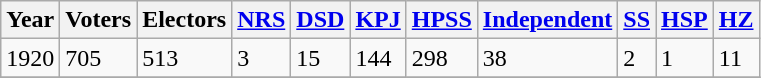<table class="wikitable sortable sticky-header">
<tr>
<th>Year</th>
<th>Voters</th>
<th>Electors</th>
<th><a href='#'>NRS</a></th>
<th><a href='#'>DSD</a></th>
<th><a href='#'>KPJ</a></th>
<th><a href='#'>HPSS</a></th>
<th><a href='#'>Independent</a></th>
<th><a href='#'>SS</a></th>
<th><a href='#'>HSP</a></th>
<th><a href='#'>HZ</a></th>
</tr>
<tr>
<td>1920</td>
<td>705</td>
<td>513</td>
<td>3</td>
<td>15</td>
<td>144</td>
<td>298</td>
<td>38</td>
<td>2</td>
<td>1</td>
<td>11</td>
</tr>
<tr>
</tr>
</table>
